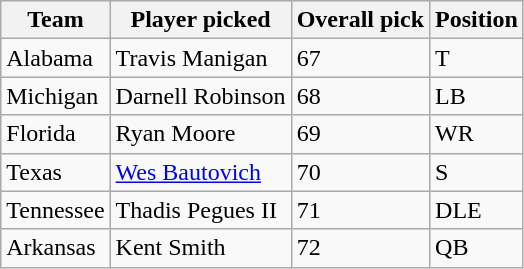<table class="wikitable">
<tr>
<th>Team</th>
<th>Player picked</th>
<th>Overall pick</th>
<th>Position</th>
</tr>
<tr>
<td>Alabama</td>
<td>Travis Manigan</td>
<td>67</td>
<td>T</td>
</tr>
<tr>
<td>Michigan</td>
<td>Darnell Robinson</td>
<td>68</td>
<td>LB</td>
</tr>
<tr>
<td>Florida</td>
<td>Ryan Moore</td>
<td>69</td>
<td>WR</td>
</tr>
<tr>
<td>Texas</td>
<td><a href='#'>Wes Bautovich</a></td>
<td>70</td>
<td>S</td>
</tr>
<tr>
<td>Tennessee</td>
<td>Thadis Pegues II</td>
<td>71</td>
<td>DLE</td>
</tr>
<tr>
<td>Arkansas</td>
<td>Kent Smith</td>
<td>72</td>
<td>QB</td>
</tr>
</table>
